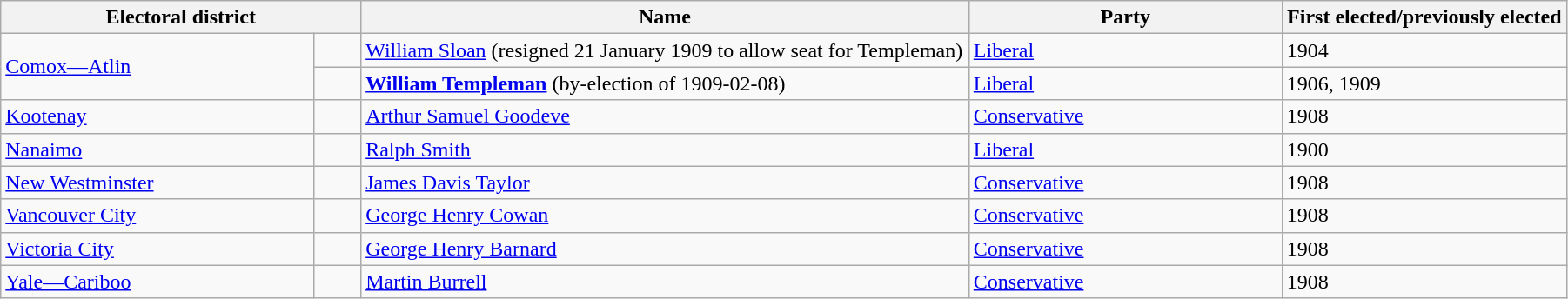<table class="wikitable" width=95%>
<tr>
<th colspan=2 width=23%>Electoral district</th>
<th>Name</th>
<th width=20%>Party</th>
<th>First elected/previously elected</th>
</tr>
<tr>
<td width=20% rowspan=2><a href='#'>Comox—Atlin</a></td>
<td></td>
<td><a href='#'>William Sloan</a> (resigned 21 January 1909 to allow seat for Templeman)</td>
<td><a href='#'>Liberal</a></td>
<td>1904</td>
</tr>
<tr>
<td></td>
<td><strong><a href='#'>William Templeman</a></strong> (by-election of 1909-02-08)</td>
<td><a href='#'>Liberal</a></td>
<td>1906, 1909</td>
</tr>
<tr>
<td><a href='#'>Kootenay</a></td>
<td></td>
<td><a href='#'>Arthur Samuel Goodeve</a></td>
<td><a href='#'>Conservative</a></td>
<td>1908</td>
</tr>
<tr>
<td><a href='#'>Nanaimo</a></td>
<td></td>
<td><a href='#'>Ralph Smith</a></td>
<td><a href='#'>Liberal</a></td>
<td>1900</td>
</tr>
<tr>
<td><a href='#'>New Westminster</a></td>
<td></td>
<td><a href='#'>James Davis Taylor</a></td>
<td><a href='#'>Conservative</a></td>
<td>1908</td>
</tr>
<tr>
<td><a href='#'>Vancouver City</a></td>
<td></td>
<td><a href='#'>George Henry Cowan</a></td>
<td><a href='#'>Conservative</a></td>
<td>1908</td>
</tr>
<tr>
<td><a href='#'>Victoria City</a></td>
<td></td>
<td><a href='#'>George Henry Barnard</a></td>
<td><a href='#'>Conservative</a></td>
<td>1908</td>
</tr>
<tr>
<td><a href='#'>Yale—Cariboo</a></td>
<td></td>
<td><a href='#'>Martin Burrell</a></td>
<td><a href='#'>Conservative</a></td>
<td>1908</td>
</tr>
</table>
